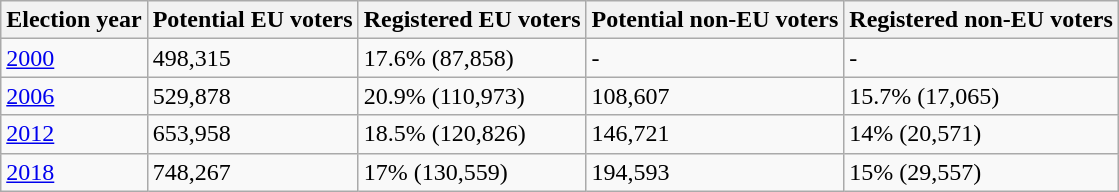<table class="wikitable">
<tr>
<th>Election year</th>
<th>Potential EU voters</th>
<th>Registered EU voters</th>
<th>Potential non-EU voters</th>
<th>Registered non-EU voters</th>
</tr>
<tr>
<td><a href='#'>2000</a></td>
<td>498,315</td>
<td>17.6% (87,858)</td>
<td>-</td>
<td>-</td>
</tr>
<tr>
<td><a href='#'>2006</a></td>
<td>529,878</td>
<td>20.9% (110,973)</td>
<td>108,607</td>
<td>15.7% (17,065)</td>
</tr>
<tr>
<td><a href='#'>2012</a></td>
<td>653,958</td>
<td>18.5% (120,826)</td>
<td>146,721</td>
<td>14% (20,571)</td>
</tr>
<tr>
<td><a href='#'>2018</a></td>
<td>748,267</td>
<td>17% (130,559)</td>
<td>194,593</td>
<td>15% (29,557)</td>
</tr>
</table>
